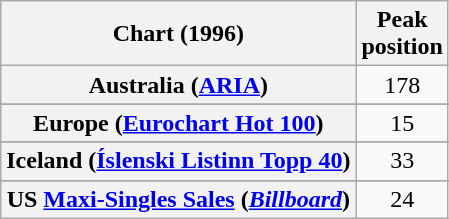<table class="wikitable sortable plainrowheaders" style="text-align:center">
<tr>
<th>Chart (1996)</th>
<th>Peak<br>position</th>
</tr>
<tr>
<th scope="row">Australia (<a href='#'>ARIA</a>)</th>
<td align="center">178</td>
</tr>
<tr>
</tr>
<tr>
</tr>
<tr>
<th scope="row">Europe (<a href='#'>Eurochart Hot 100</a>)</th>
<td>15</td>
</tr>
<tr>
</tr>
<tr>
<th scope="row">Iceland (<a href='#'>Íslenski Listinn Topp 40</a>)</th>
<td>33</td>
</tr>
<tr>
</tr>
<tr>
</tr>
<tr>
</tr>
<tr>
</tr>
<tr>
</tr>
<tr>
<th scope="row">US <a href='#'>Maxi-Singles Sales</a> (<em><a href='#'>Billboard</a></em>)</th>
<td>24</td>
</tr>
</table>
